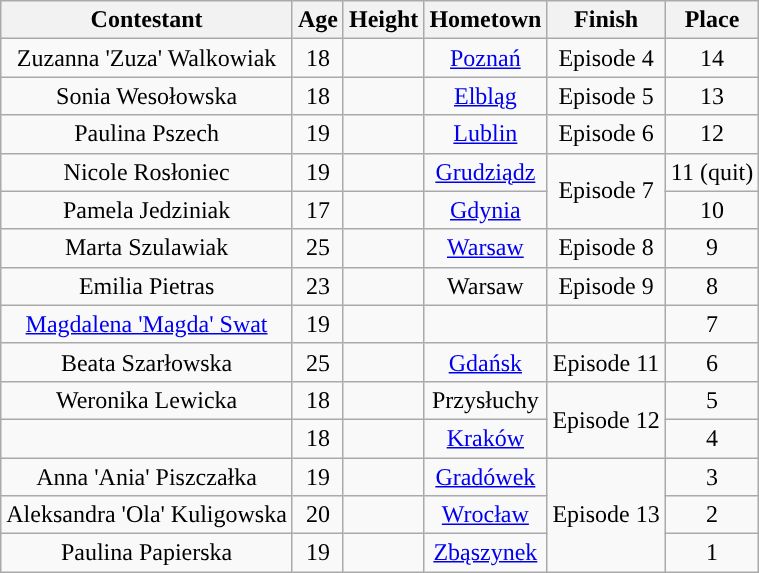<table class="wikitable sortable" style="text-align:center;">
<tr>
<th>Contestant</th>
<th>Age</th>
<th>Height</th>
<th>Hometown</th>
<th>Finish</th>
<th>Place</th>
</tr>
<tr>
<td>Zuzanna 'Zuza' Walkowiak</td>
<td>18</td>
<td></td>
<td><a href='#'>Poznań</a></td>
<td>Episode 4</td>
<td>14</td>
</tr>
<tr>
<td>Sonia Wesołowska</td>
<td>18</td>
<td></td>
<td><a href='#'>Elbląg</a></td>
<td>Episode 5</td>
<td>13</td>
</tr>
<tr>
<td>Paulina Pszech</td>
<td>19</td>
<td></td>
<td><a href='#'>Lublin</a></td>
<td>Episode 6</td>
<td>12</td>
</tr>
<tr>
<td>Nicole Rosłoniec</td>
<td>19</td>
<td></td>
<td><a href='#'>Grudziądz</a></td>
<td rowspan="2">Episode 7</td>
<td>11 (quit)</td>
</tr>
<tr>
<td>Pamela Jedziniak</td>
<td>17</td>
<td></td>
<td><a href='#'>Gdynia</a></td>
<td>10</td>
</tr>
<tr>
<td>Marta Szulawiak</td>
<td>25</td>
<td></td>
<td><a href='#'>Warsaw</a></td>
<td>Episode 8</td>
<td>9</td>
</tr>
<tr>
<td>Emilia Pietras</td>
<td>23</td>
<td></td>
<td>Warsaw</td>
<td>Episode 9</td>
<td>8</td>
</tr>
<tr>
<td><a href='#'>Magdalena 'Magda' Swat</a></td>
<td>19</td>
<td></td>
<td></td>
<td></td>
<td>7</td>
</tr>
<tr>
<td>Beata Szarłowska</td>
<td>25</td>
<td></td>
<td><a href='#'>Gdańsk</a></td>
<td>Episode 11</td>
<td>6</td>
</tr>
<tr>
<td>Weronika Lewicka</td>
<td>18</td>
<td></td>
<td>Przysłuchy</td>
<td rowspan="2">Episode 12</td>
<td>5</td>
</tr>
<tr>
<td></td>
<td>18</td>
<td></td>
<td><a href='#'>Kraków</a></td>
<td>4</td>
</tr>
<tr>
<td>Anna 'Ania' Piszczałka</td>
<td>19</td>
<td></td>
<td><a href='#'>Gradówek</a></td>
<td rowspan="3">Episode 13</td>
<td>3</td>
</tr>
<tr>
<td>Aleksandra 'Ola' Kuligowska</td>
<td>20</td>
<td></td>
<td><a href='#'>Wrocław</a></td>
<td>2</td>
</tr>
<tr>
<td>Paulina Papierska</td>
<td>19</td>
<td></td>
<td><a href='#'>Zbąszynek</a></td>
<td>1</td>
</tr>
</table>
